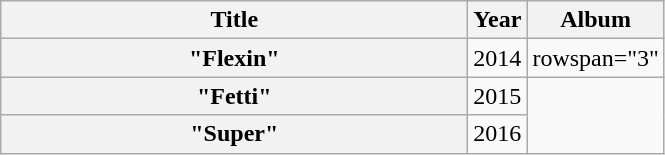<table class="wikitable plainrowheaders" style="text-align:center;">
<tr>
<th scope="col" style="width:19em;">Title</th>
<th scope="col">Year</th>
<th scope="col">Album</th>
</tr>
<tr>
<th scope="row">"Flexin"<br></th>
<td>2014</td>
<td>rowspan="3" </td>
</tr>
<tr>
<th scope="row">"Fetti"<br></th>
<td>2015</td>
</tr>
<tr>
<th scope="row">"Super"<br></th>
<td>2016</td>
</tr>
</table>
